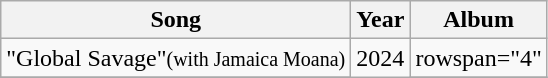<table class="wikitable">
<tr>
<th>Song</th>
<th>Year</th>
<th>Album</th>
</tr>
<tr>
<td scope="row">"Global Savage"<small>(with Jamaica Moana)</small></td>
<td rowspan="2">2024</td>
<td>rowspan="4" </td>
</tr>
<tr>
</tr>
</table>
